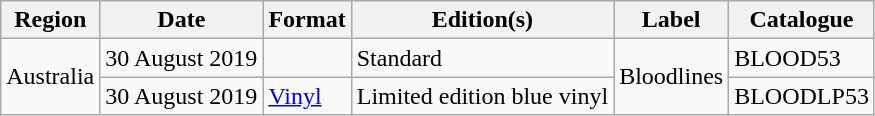<table class="wikitable plainrowheaders">
<tr>
<th scope="col">Region</th>
<th scope="col">Date</th>
<th scope="col">Format</th>
<th scope="col">Edition(s)</th>
<th scope="col">Label</th>
<th scope="col">Catalogue</th>
</tr>
<tr>
<td rowspan="2">Australia</td>
<td>30 August 2019</td>
<td></td>
<td>Standard</td>
<td rowspan="2">Bloodlines</td>
<td>BLOOD53</td>
</tr>
<tr>
<td>30 August 2019</td>
<td><a href='#'>Vinyl</a></td>
<td>Limited edition blue vinyl</td>
<td>BLOODLP53</td>
</tr>
</table>
